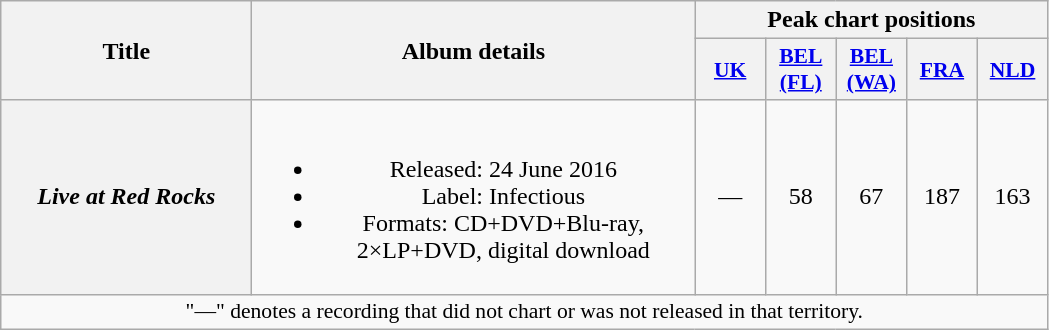<table class="wikitable plainrowheaders" style="text-align:center;">
<tr>
<th scope="col" rowspan="2" style="width:10em;">Title</th>
<th scope="col" rowspan="2" style="width:18em;">Album details</th>
<th scope="col" colspan="5">Peak chart positions</th>
</tr>
<tr>
<th scope="col" style="width:2.8em;font-size:90%;"><a href='#'>UK</a><br></th>
<th scope="col" style="width:2.8em;font-size:90%;"><a href='#'>BEL<br>(FL)</a><br></th>
<th scope="col" style="width:2.8em;font-size:90%;"><a href='#'>BEL<br>(WA)</a><br></th>
<th scope="col" style="width:2.8em;font-size:90%;"><a href='#'>FRA</a><br></th>
<th scope="col" style="width:2.8em;font-size:90%;"><a href='#'>NLD</a><br></th>
</tr>
<tr>
<th scope="row"><em>Live at Red Rocks</em></th>
<td><br><ul><li>Released: 24 June 2016</li><li>Label: Infectious</li><li>Formats: CD+DVD+Blu-ray, 2×LP+DVD, digital download</li></ul></td>
<td>—</td>
<td>58</td>
<td>67</td>
<td>187</td>
<td>163</td>
</tr>
<tr>
<td colspan="16" style="font-size:90%">"—" denotes a recording that did not chart or was not released in that territory.</td>
</tr>
</table>
